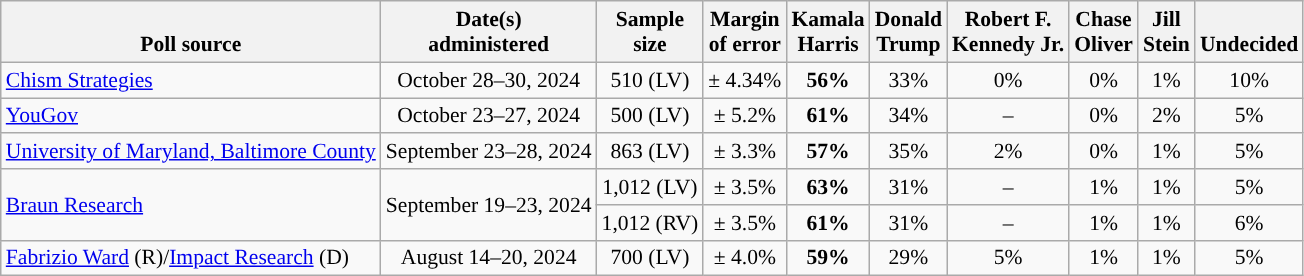<table class="wikitable sortable mw-datatable" style="font-size:90%;text-align:center;line-height:17px">
<tr valign=bottom>
<th>Poll source</th>
<th>Date(s)<br>administered</th>
<th>Sample<br>size</th>
<th>Margin<br>of error</th>
<th class="unsortable">Kamala<br>Harris<br></th>
<th class="unsortable">Donald<br>Trump<br></th>
<th class="unsortable">Robert F.<br>Kennedy Jr.<br></th>
<th class="unsortable">Chase<br>Oliver<br></th>
<th class="unsortable">Jill<br>Stein<br></th>
<th class="unsortable">Undecided</th>
</tr>
<tr>
<td style="text-align:left;"><a href='#'>Chism Strategies</a></td>
<td>October 28–30, 2024</td>
<td>510 (LV)</td>
<td>± 4.34%</td>
<td style="color:black;background-color:"><strong>56%</strong></td>
<td>33%</td>
<td>0%</td>
<td>0%</td>
<td>1%</td>
<td>10%</td>
</tr>
<tr>
<td style="text-align:left;"><a href='#'>YouGov</a></td>
<td>October 23–27, 2024</td>
<td>500 (LV)</td>
<td>± 5.2%</td>
<td style="color:black;background-color:"><strong>61%</strong></td>
<td>34%</td>
<td>–</td>
<td>0%</td>
<td>2%</td>
<td>5%</td>
</tr>
<tr>
<td style="text-align:left;"><a href='#'>University of Maryland, Baltimore County</a></td>
<td>September 23–28, 2024</td>
<td>863 (LV)</td>
<td>± 3.3%</td>
<td style="color:black;background-color:"><strong>57%</strong></td>
<td>35%</td>
<td>2%</td>
<td>0%</td>
<td>1%</td>
<td>5%</td>
</tr>
<tr>
<td style="text-align:left;" rowspan="2"><a href='#'>Braun Research</a></td>
<td rowspan="2">September 19–23, 2024</td>
<td>1,012 (LV)</td>
<td>± 3.5%</td>
<td style="color:black;background-color:"><strong>63%</strong></td>
<td>31%</td>
<td>–</td>
<td>1%</td>
<td>1%</td>
<td>5%</td>
</tr>
<tr>
<td>1,012 (RV)</td>
<td>± 3.5%</td>
<td style="color:black;background-color:"><strong>61%</strong></td>
<td>31%</td>
<td>–</td>
<td>1%</td>
<td>1%</td>
<td>6%</td>
</tr>
<tr>
<td style="text-align:left;"><a href='#'>Fabrizio Ward</a> (R)/<a href='#'>Impact Research</a> (D)</td>
<td data-sort-value=2024-08-20>August 14–20, 2024</td>
<td>700 (LV)</td>
<td>± 4.0%</td>
<td style="color:black;background-color:"><strong>59%</strong></td>
<td>29%</td>
<td>5%</td>
<td>1%</td>
<td>1%</td>
<td>5%</td>
</tr>
</table>
